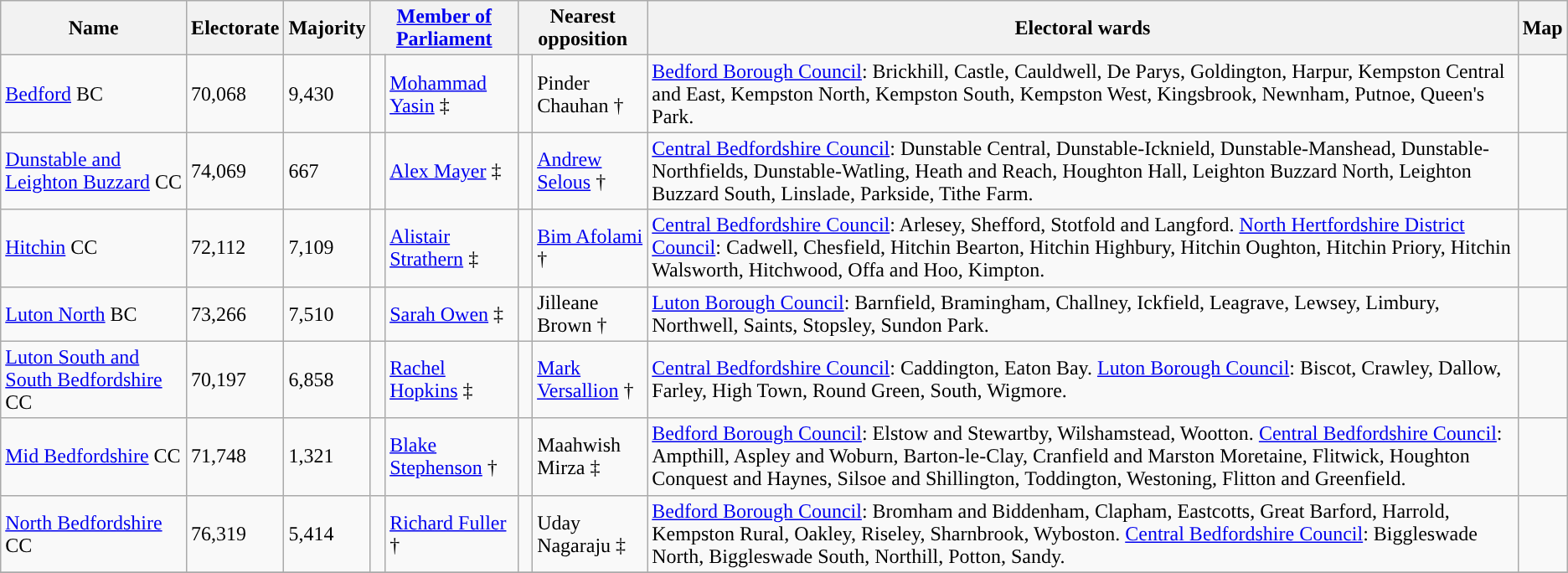<table class="wikitable sortable">
<tr>
<th rowspan=1>Name</th>
<th rowspan=1>Electorate</th>
<th rowspan=1>Majority</th>
<th colspan=2 class=unsortable><a href='#'>Member of Parliament</a></th>
<th colspan=2 class=unsortable>Nearest opposition</th>
<th rowspan=1 class=unsortable>Electoral wards</th>
<th rowspan=1 class=unsortable>Map</th>
</tr>
<tr>
<td><a href='#'>Bedford</a> BC</td>
<td>70,068</td>
<td>9,430</td>
<td style="color:inherit;background:"> </td>
<td><a href='#'>Mohammad Yasin</a> ‡</td>
<td style="color:inherit;background:"> </td>
<td>Pinder Chauhan †</td>
<td><a href='#'>Bedford Borough Council</a>: Brickhill, Castle, Cauldwell, De Parys, Goldington, Harpur, Kempston Central and East, Kempston North, Kempston South, Kempston West, Kingsbrook, Newnham, Putnoe, Queen's Park.</td>
<td></td>
</tr>
<tr>
<td><a href='#'>Dunstable and Leighton Buzzard</a> CC</td>
<td>74,069</td>
<td>667</td>
<td style="color:inherit;background:"> </td>
<td><a href='#'>Alex Mayer</a> ‡</td>
<td style="color:inherit;background:"> </td>
<td><a href='#'>Andrew Selous</a> †</td>
<td><a href='#'>Central Bedfordshire Council</a>: Dunstable Central, Dunstable-Icknield, Dunstable-Manshead, Dunstable-Northfields, Dunstable-Watling, Heath and Reach, Houghton Hall, Leighton Buzzard North, Leighton Buzzard South, Linslade, Parkside, Tithe Farm.</td>
<td></td>
</tr>
<tr>
<td><a href='#'>Hitchin</a> CC</td>
<td>72,112</td>
<td>7,109</td>
<td style="color:inherit;background:"> </td>
<td><a href='#'>Alistair Strathern</a> ‡</td>
<td style="color:inherit;background:"> </td>
<td><a href='#'>Bim Afolami</a> †</td>
<td><a href='#'>Central Bedfordshire Council</a>: Arlesey, Shefford, Stotfold and Langford. <a href='#'>North Hertfordshire District Council</a>: Cadwell, Chesfield, Hitchin Bearton, Hitchin Highbury, Hitchin Oughton, Hitchin Priory, Hitchin Walsworth, Hitchwood, Offa and Hoo, Kimpton.</td>
<td></td>
</tr>
<tr>
<td><a href='#'>Luton North</a> BC</td>
<td>73,266</td>
<td>7,510</td>
<td style="color:inherit;background:"> </td>
<td><a href='#'>Sarah Owen</a> ‡</td>
<td style="color:inherit;background:"> </td>
<td>Jilleane Brown †</td>
<td><a href='#'>Luton Borough Council</a>: Barnfield, Bramingham, Challney, Ickfield, Leagrave, Lewsey, Limbury, Northwell, Saints, Stopsley, Sundon Park.</td>
<td></td>
</tr>
<tr>
<td><a href='#'>Luton South and South Bedfordshire</a> CC</td>
<td>70,197</td>
<td>6,858</td>
<td style="color:inherit;background:"> </td>
<td><a href='#'>Rachel Hopkins</a> ‡</td>
<td style="color:inherit;background:"> </td>
<td><a href='#'>Mark Versallion</a> †</td>
<td><a href='#'>Central Bedfordshire Council</a>: Caddington, Eaton Bay. <a href='#'>Luton Borough Council</a>: Biscot, Crawley, Dallow, Farley, High Town, Round Green, South, Wigmore.</td>
<td></td>
</tr>
<tr>
<td><a href='#'>Mid Bedfordshire</a> CC</td>
<td>71,748</td>
<td>1,321</td>
<td style="color:inherit;background:"> </td>
<td><a href='#'>Blake Stephenson</a> †</td>
<td style="color:inherit;background:"> </td>
<td>Maahwish Mirza	‡</td>
<td><a href='#'>Bedford Borough Council</a>: Elstow and Stewartby, Wilshamstead, Wootton. <a href='#'>Central Bedfordshire Council</a>: Ampthill, Aspley and Woburn, Barton-le-Clay, Cranfield and Marston Moretaine, Flitwick, Houghton Conquest and Haynes, Silsoe and Shillington, Toddington, Westoning, Flitton and Greenfield.</td>
<td></td>
</tr>
<tr>
<td><a href='#'>North Bedfordshire</a> CC</td>
<td>76,319</td>
<td>5,414</td>
<td style="color:inherit;background:"> </td>
<td><a href='#'>Richard Fuller</a> †</td>
<td style="color:inherit;background:"> </td>
<td>Uday Nagaraju ‡</td>
<td><a href='#'>Bedford Borough Council</a>: Bromham and Biddenham, Clapham, Eastcotts, Great Barford, Harrold, Kempston Rural, Oakley, Riseley, Sharnbrook, Wyboston. <a href='#'>Central Bedfordshire Council</a>: Biggleswade North, Biggleswade South, Northill, Potton, Sandy.</td>
<td></td>
</tr>
<tr>
</tr>
</table>
